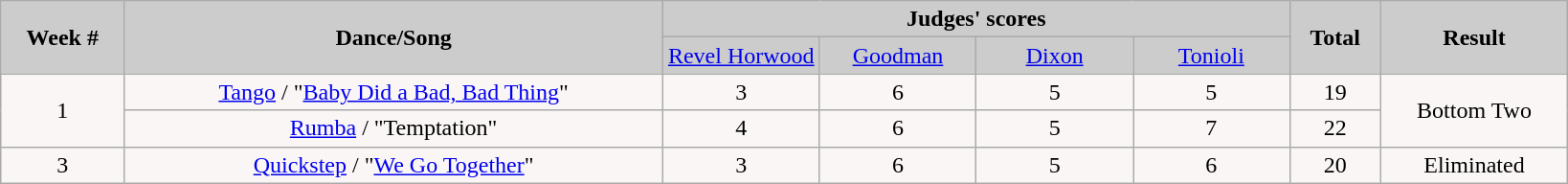<table class="wikitable collapsible collapsed">
<tr>
<th rowspan="2"  style="background:#ccc; text-align:Center;"><strong>Week #</strong></th>
<th rowspan="2"  style="background:#ccc; text-align:Center;"><strong>Dance</strong>/<strong>Song</strong></th>
<th colspan="4"  style="background:#ccc; text-align:Center;"><strong>Judges' scores</strong></th>
<th rowspan="2"  style="background:#ccc; text-align:Center;"><strong>Total</strong></th>
<th rowspan="2"  style="background:#ccc; text-align:Center;"><strong>Result</strong></th>
</tr>
<tr>
<td style="width:10%; background:#ccc; text-align:center;"><a href='#'>Revel Horwood</a></td>
<td style="width:10%; background:#ccc; text-align:center;"><a href='#'>Goodman</a></td>
<td style="width:10%; background:#ccc; text-align:center;"><a href='#'>Dixon</a></td>
<td style="width:10%; background:#ccc; text-align:center;"><a href='#'>Tonioli</a></td>
</tr>
<tr>
<td style="text-align:center; background:#faf6f6;" rowspan="2">1</td>
<td style="text-align:center; background:#faf6f6;"><a href='#'>Tango</a> / "<a href='#'>Baby Did a Bad, Bad Thing</a>"</td>
<td style="text-align:center; background:#faf6f6;">3</td>
<td style="text-align:center; background:#faf6f6;">6</td>
<td style="text-align:center; background:#faf6f6;">5</td>
<td style="text-align:center; background:#faf6f6;">5</td>
<td style="text-align:center; background:#faf6f6;">19</td>
<td style="text-align:center; background:#faf6f6;" rowspan="2">Bottom Two</td>
</tr>
<tr>
<td style="text-align:center; background:#faf6f6;"><a href='#'>Rumba</a> / "Temptation"</td>
<td style="text-align:center; background:#faf6f6;">4</td>
<td style="text-align:center; background:#faf6f6;">6</td>
<td style="text-align:center; background:#faf6f6;">5</td>
<td style="text-align:center; background:#faf6f6;">7</td>
<td style="text-align:center; background:#faf6f6;">22</td>
</tr>
<tr>
<td style="text-align:center; background:#faf6f6;">3</td>
<td style="text-align:center; background:#faf6f6;"><a href='#'>Quickstep</a> / "<a href='#'>We Go Together</a>"</td>
<td style="text-align:center; background:#faf6f6;">3</td>
<td style="text-align:center; background:#faf6f6;">6</td>
<td style="text-align:center; background:#faf6f6;">5</td>
<td style="text-align:center; background:#faf6f6;">6</td>
<td style="text-align:center; background:#faf6f6;">20</td>
<td style="text-align:center; background:#faf6f6;">Eliminated</td>
</tr>
</table>
